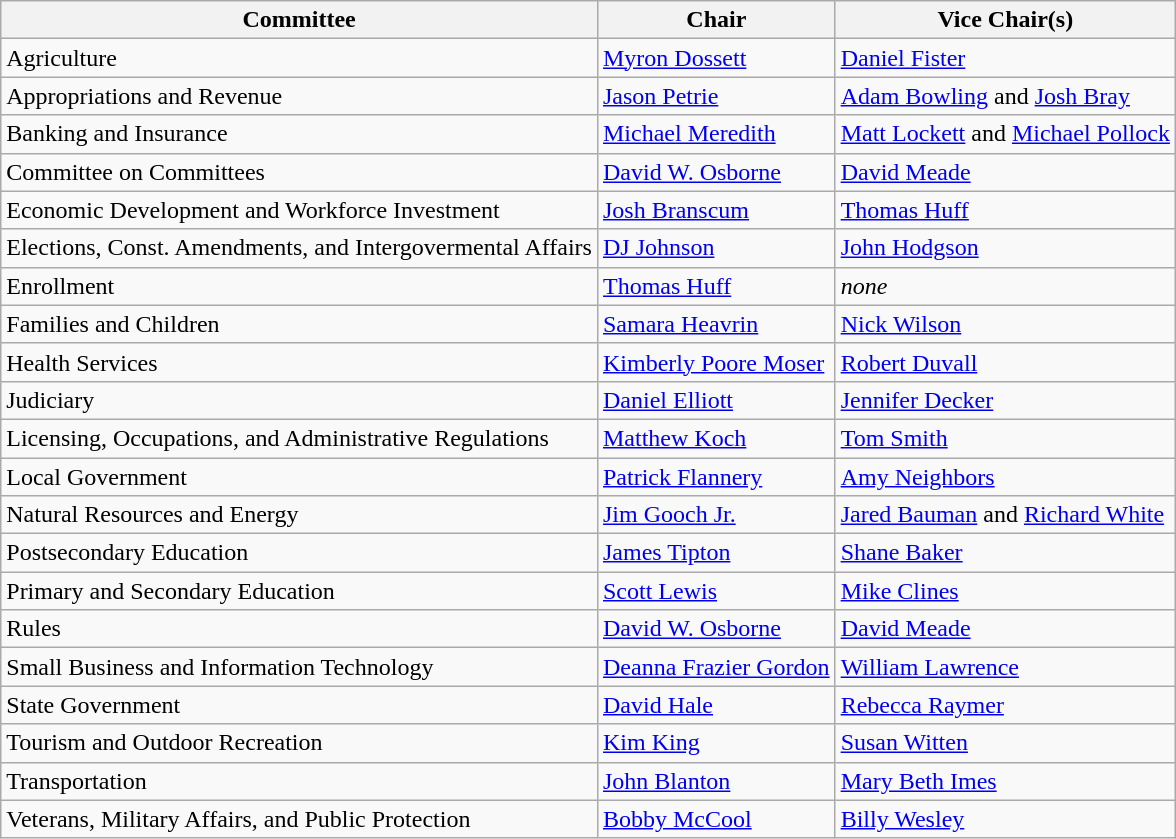<table class="wikitable">
<tr>
<th>Committee</th>
<th>Chair</th>
<th>Vice Chair(s)</th>
</tr>
<tr>
<td>Agriculture</td>
<td><a href='#'>Myron Dossett</a></td>
<td><a href='#'>Daniel Fister</a></td>
</tr>
<tr>
<td>Appropriations and Revenue</td>
<td><a href='#'>Jason Petrie</a></td>
<td><a href='#'>Adam Bowling</a> and <a href='#'>Josh Bray</a></td>
</tr>
<tr>
<td>Banking and Insurance</td>
<td><a href='#'>Michael Meredith</a></td>
<td><a href='#'>Matt Lockett</a> and <a href='#'>Michael Pollock</a></td>
</tr>
<tr>
<td>Committee on Committees</td>
<td><a href='#'>David W. Osborne</a></td>
<td><a href='#'>David Meade</a></td>
</tr>
<tr>
<td>Economic Development and Workforce Investment</td>
<td><a href='#'>Josh Branscum</a></td>
<td><a href='#'>Thomas Huff</a></td>
</tr>
<tr>
<td>Elections, Const. Amendments, and Intergovermental Affairs</td>
<td><a href='#'>DJ Johnson</a></td>
<td><a href='#'>John Hodgson</a></td>
</tr>
<tr>
<td>Enrollment</td>
<td><a href='#'>Thomas Huff</a></td>
<td><em>none</em></td>
</tr>
<tr>
<td>Families and Children</td>
<td><a href='#'>Samara Heavrin</a></td>
<td><a href='#'>Nick Wilson</a></td>
</tr>
<tr>
<td>Health Services</td>
<td><a href='#'>Kimberly Poore Moser</a></td>
<td><a href='#'>Robert Duvall</a></td>
</tr>
<tr>
<td>Judiciary</td>
<td><a href='#'>Daniel Elliott</a></td>
<td><a href='#'>Jennifer Decker</a></td>
</tr>
<tr>
<td>Licensing, Occupations, and Administrative Regulations</td>
<td><a href='#'>Matthew Koch</a></td>
<td><a href='#'>Tom Smith</a></td>
</tr>
<tr>
<td>Local Government</td>
<td><a href='#'>Patrick Flannery</a></td>
<td><a href='#'>Amy Neighbors</a></td>
</tr>
<tr>
<td>Natural Resources and Energy</td>
<td><a href='#'>Jim Gooch Jr.</a></td>
<td><a href='#'>Jared Bauman</a> and <a href='#'>Richard White</a></td>
</tr>
<tr>
<td>Postsecondary Education</td>
<td><a href='#'>James Tipton</a></td>
<td><a href='#'>Shane Baker</a></td>
</tr>
<tr>
<td>Primary and Secondary Education</td>
<td><a href='#'>Scott Lewis</a></td>
<td><a href='#'>Mike Clines</a></td>
</tr>
<tr>
<td>Rules</td>
<td><a href='#'>David W. Osborne</a></td>
<td><a href='#'>David Meade</a></td>
</tr>
<tr>
<td>Small Business and Information Technology</td>
<td><a href='#'>Deanna Frazier Gordon</a></td>
<td><a href='#'>William Lawrence</a></td>
</tr>
<tr>
<td>State Government</td>
<td><a href='#'>David Hale</a></td>
<td><a href='#'>Rebecca Raymer</a></td>
</tr>
<tr>
<td>Tourism and Outdoor Recreation</td>
<td><a href='#'>Kim King</a></td>
<td><a href='#'>Susan Witten</a></td>
</tr>
<tr>
<td>Transportation</td>
<td><a href='#'>John Blanton</a></td>
<td><a href='#'>Mary Beth Imes</a></td>
</tr>
<tr>
<td>Veterans, Military Affairs, and Public Protection</td>
<td><a href='#'>Bobby McCool</a></td>
<td><a href='#'>Billy Wesley</a></td>
</tr>
</table>
